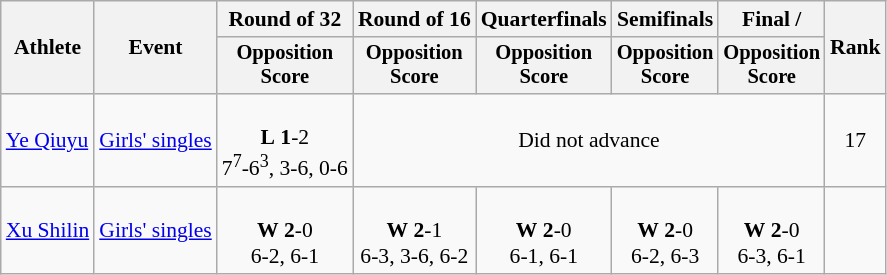<table class=wikitable style="font-size:90%">
<tr>
<th rowspan="2">Athlete</th>
<th rowspan="2">Event</th>
<th>Round of 32</th>
<th>Round of 16</th>
<th>Quarterfinals</th>
<th>Semifinals</th>
<th>Final / </th>
<th rowspan=2>Rank</th>
</tr>
<tr style="font-size:95%">
<th>Opposition<br>Score</th>
<th>Opposition<br>Score</th>
<th>Opposition<br>Score</th>
<th>Opposition<br>Score</th>
<th>Opposition<br>Score</th>
</tr>
<tr align=center>
<td align=left><a href='#'>Ye Qiuyu</a></td>
<td align=left><a href='#'>Girls' singles</a></td>
<td><br><strong>L</strong> <strong>1</strong>-2 <br> 7<sup>7</sup>-6<sup>3</sup>, 3-6, 0-6</td>
<td colspan=4>Did not advance</td>
<td>17</td>
</tr>
<tr align=center>
<td align=left><a href='#'>Xu Shilin</a></td>
<td align=left><a href='#'>Girls' singles</a></td>
<td><br><strong>W</strong> <strong>2</strong>-0 <br> 6-2, 6-1</td>
<td><br><strong>W</strong> <strong>2</strong>-1 <br> 6-3, 3-6, 6-2</td>
<td><br><strong>W</strong> <strong>2</strong>-0 <br> 6-1, 6-1</td>
<td><br><strong>W</strong> <strong>2</strong>-0 <br> 6-2, 6-3</td>
<td><br><strong>W</strong> <strong>2</strong>-0 <br> 6-3, 6-1</td>
<td></td>
</tr>
</table>
